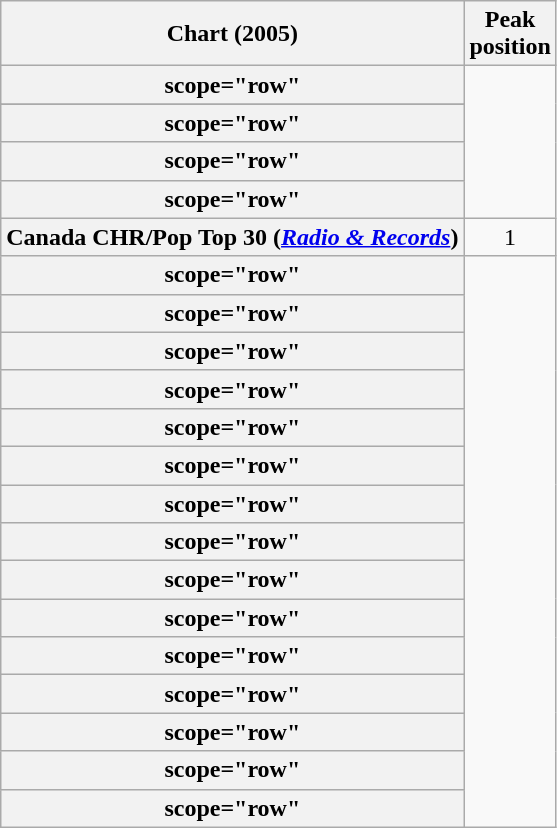<table class="wikitable sortable plainrowheaders" style="text-align:center">
<tr>
<th scope="col">Chart (2005)</th>
<th scope="col">Peak<br>position</th>
</tr>
<tr>
<th>scope="row"</th>
</tr>
<tr>
</tr>
<tr>
<th>scope="row"</th>
</tr>
<tr>
<th>scope="row"</th>
</tr>
<tr>
<th>scope="row"</th>
</tr>
<tr>
<th scope="row">Canada CHR/Pop Top 30 (<em><a href='#'>Radio & Records</a></em>)</th>
<td>1</td>
</tr>
<tr>
<th>scope="row"</th>
</tr>
<tr>
<th>scope="row"</th>
</tr>
<tr>
<th>scope="row"</th>
</tr>
<tr>
<th>scope="row"</th>
</tr>
<tr>
<th>scope="row"</th>
</tr>
<tr>
<th>scope="row"</th>
</tr>
<tr>
<th>scope="row"</th>
</tr>
<tr>
<th>scope="row"</th>
</tr>
<tr>
<th>scope="row"</th>
</tr>
<tr>
<th>scope="row"</th>
</tr>
<tr>
<th>scope="row"</th>
</tr>
<tr>
<th>scope="row"</th>
</tr>
<tr>
<th>scope="row"</th>
</tr>
<tr>
<th>scope="row"</th>
</tr>
<tr>
<th>scope="row"</th>
</tr>
</table>
